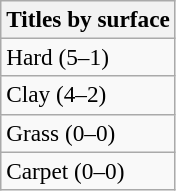<table class=wikitable style=font-size:97%>
<tr>
<th>Titles by surface</th>
</tr>
<tr>
<td>Hard (5–1)</td>
</tr>
<tr>
<td>Clay (4–2)</td>
</tr>
<tr>
<td>Grass (0–0)</td>
</tr>
<tr>
<td>Carpet (0–0)</td>
</tr>
</table>
